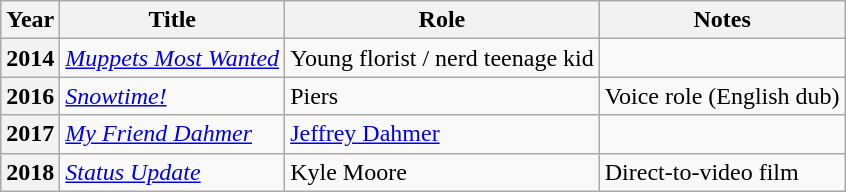<table class="wikitable plainrowheaders sortable">
<tr>
<th scope="col">Year</th>
<th scope="col">Title</th>
<th scope="col" class="unsortable">Role</th>
<th scope="col" class="unsortable">Notes</th>
</tr>
<tr>
<th scope="row">2014</th>
<td><em><a href='#'>Muppets Most Wanted</a></em></td>
<td>Young florist / nerd teenage kid</td>
<td></td>
</tr>
<tr>
<th scope="row">2016</th>
<td><em><a href='#'>Snowtime!</a></em></td>
<td>Piers</td>
<td>Voice role (English dub)</td>
</tr>
<tr>
<th scope="row">2017</th>
<td><em><a href='#'>My Friend Dahmer</a></em></td>
<td><a href='#'>Jeffrey Dahmer</a></td>
<td></td>
</tr>
<tr>
<th scope="row">2018</th>
<td><em><a href='#'>Status Update</a></em></td>
<td>Kyle Moore</td>
<td>Direct-to-video film</td>
</tr>
</table>
